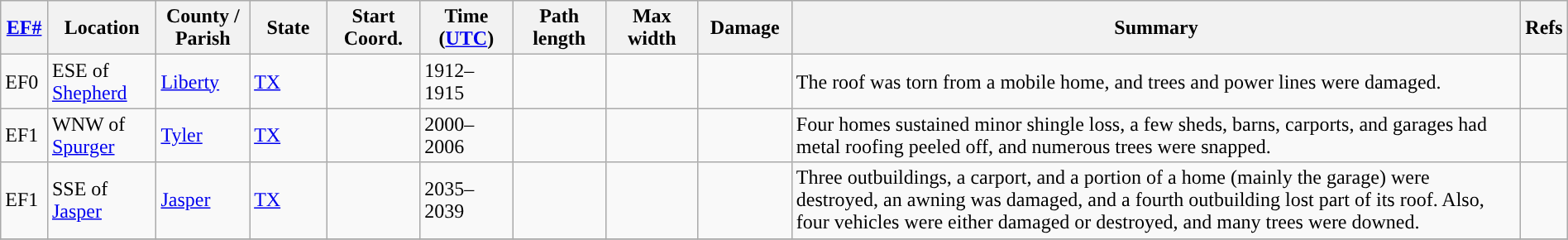<table class="wikitable sortable" style="width:100%;">
<tr>
<th scope="col" width="3%" align="center"><a href='#'>EF#</a></th>
<th scope="col" width="7%" align="center" class="unsortable">Location</th>
<th scope="col" width="6%" align="center" class="unsortable">County / Parish</th>
<th scope="col" width="5%" align="center">State</th>
<th scope="col" width="6%" align="center">Start Coord.</th>
<th scope="col" width="6%" align="center">Time (<a href='#'>UTC</a>)</th>
<th scope="col" width="6%" align="center">Path length</th>
<th scope="col" width="6%" align="center">Max width</th>
<th scope="col" width="6%" align="center">Damage</th>
<th scope="col" width="48%" class="unsortable" align="center">Summary</th>
<th scope="col" width="48%" class="unsortable" align="center">Refs</th>
</tr>
<tr>
<td>EF0</td>
<td>ESE of <a href='#'>Shepherd</a></td>
<td><a href='#'>Liberty</a></td>
<td><a href='#'>TX</a></td>
<td></td>
<td>1912–1915</td>
<td></td>
<td></td>
<td></td>
<td>The roof was torn from a mobile home, and trees and power lines were damaged.</td>
<td></td>
</tr>
<tr>
<td>EF1</td>
<td>WNW of <a href='#'>Spurger</a></td>
<td><a href='#'>Tyler</a></td>
<td><a href='#'>TX</a></td>
<td></td>
<td>2000–2006</td>
<td></td>
<td></td>
<td></td>
<td>Four homes sustained minor shingle loss, a few sheds, barns, carports, and garages had metal roofing peeled off, and numerous trees were snapped.</td>
<td></td>
</tr>
<tr>
<td>EF1</td>
<td>SSE of <a href='#'>Jasper</a></td>
<td><a href='#'>Jasper</a></td>
<td><a href='#'>TX</a></td>
<td></td>
<td>2035–2039</td>
<td></td>
<td></td>
<td></td>
<td>Three outbuildings, a carport, and a portion of a home (mainly the garage) were destroyed, an awning was damaged, and a fourth outbuilding lost part of its roof. Also, four vehicles were either damaged or destroyed, and many trees were downed.</td>
<td></td>
</tr>
<tr>
</tr>
</table>
